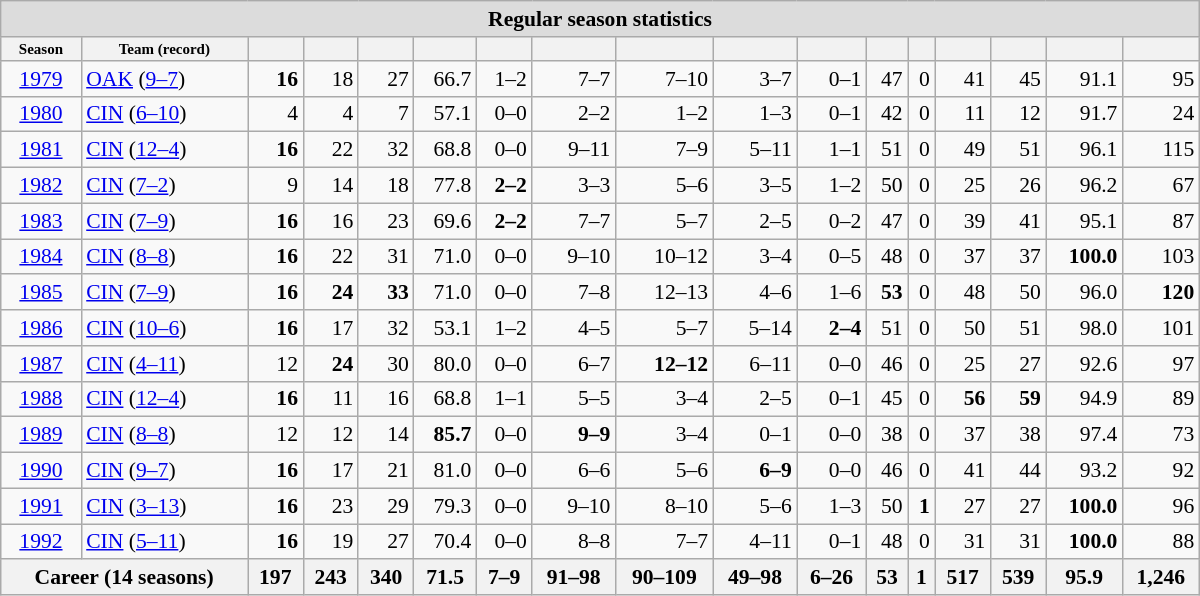<table class="wikitable collapsible collapsed" style="margin: auto; text-align:right; font-size:90%; width:800px;">
<tr>
<th style="background-color:#dcdcdc;" colspan="17">Regular season statistics</th>
</tr>
<tr style="font-size:x-small;">
<th>Season</th>
<th>Team (record)</th>
<th></th>
<th></th>
<th></th>
<th></th>
<th></th>
<th></th>
<th></th>
<th></th>
<th></th>
<th></th>
<th></th>
<th></th>
<th></th>
<th></th>
<th></th>
</tr>
<tr>
<td style="text-align:center;"><a href='#'>1979</a></td>
<td style="text-align:left;" nowrap="nowrap"><a href='#'>OAK</a> (<a href='#'>9–7</a>)</td>
<td><strong>16</strong></td>
<td>18</td>
<td>27</td>
<td>66.7</td>
<td>1–2</td>
<td>7–7</td>
<td>7–10</td>
<td>3–7</td>
<td>0–1</td>
<td>47</td>
<td>0</td>
<td>41</td>
<td>45</td>
<td>91.1</td>
<td>95</td>
</tr>
<tr>
<td style="text-align:center;"><a href='#'>1980</a></td>
<td style="text-align:left;" nowrap="nowrap"><a href='#'>CIN</a> (<a href='#'>6–10</a>)</td>
<td>4</td>
<td>4</td>
<td>7</td>
<td>57.1</td>
<td>0–0</td>
<td>2–2</td>
<td>1–2</td>
<td>1–3</td>
<td>0–1</td>
<td>42</td>
<td>0</td>
<td>11</td>
<td>12</td>
<td>91.7</td>
<td>24</td>
</tr>
<tr>
<td style="text-align:center;"><a href='#'>1981</a></td>
<td style="text-align:left;" nowrap="nowrap"><a href='#'>CIN</a> (<a href='#'>12–4</a>)</td>
<td><strong>16</strong></td>
<td>22</td>
<td>32</td>
<td>68.8</td>
<td>0–0</td>
<td>9–11</td>
<td>7–9</td>
<td>5–11</td>
<td>1–1</td>
<td>51</td>
<td>0</td>
<td>49</td>
<td>51</td>
<td>96.1</td>
<td>115</td>
</tr>
<tr>
<td style="text-align:center;"><a href='#'>1982</a></td>
<td style="text-align:left;" nowrap="nowrap"><a href='#'>CIN</a> (<a href='#'>7–2</a>)</td>
<td>9</td>
<td>14</td>
<td>18</td>
<td>77.8</td>
<td><strong>2–2</strong></td>
<td>3–3</td>
<td>5–6</td>
<td>3–5</td>
<td>1–2</td>
<td>50</td>
<td>0</td>
<td>25</td>
<td>26</td>
<td>96.2</td>
<td>67</td>
</tr>
<tr>
<td style="text-align:center;"><a href='#'>1983</a></td>
<td style="text-align:left;" nowrap="nowrap"><a href='#'>CIN</a> (<a href='#'>7–9</a>)</td>
<td><strong>16</strong></td>
<td>16</td>
<td>23</td>
<td>69.6</td>
<td><strong>2–2</strong></td>
<td>7–7</td>
<td>5–7</td>
<td>2–5</td>
<td>0–2</td>
<td>47</td>
<td>0</td>
<td>39</td>
<td>41</td>
<td>95.1</td>
<td>87</td>
</tr>
<tr>
<td style="text-align:center;"><a href='#'>1984</a></td>
<td style="text-align:left;" nowrap="nowrap"><a href='#'>CIN</a> (<a href='#'>8–8</a>)</td>
<td><strong>16</strong></td>
<td>22</td>
<td>31</td>
<td>71.0</td>
<td>0–0</td>
<td>9–10</td>
<td>10–12</td>
<td>3–4</td>
<td>0–5</td>
<td>48</td>
<td>0</td>
<td>37</td>
<td>37</td>
<td><strong>100.0</strong></td>
<td>103</td>
</tr>
<tr>
<td style="text-align:center;"><a href='#'>1985</a></td>
<td style="text-align:left;" nowrap="nowrap"><a href='#'>CIN</a> (<a href='#'>7–9</a>)</td>
<td><strong>16</strong></td>
<td><strong>24</strong></td>
<td><strong>33</strong></td>
<td>71.0</td>
<td>0–0</td>
<td>7–8</td>
<td>12–13</td>
<td>4–6</td>
<td>1–6</td>
<td><strong>53</strong></td>
<td>0</td>
<td>48</td>
<td>50</td>
<td>96.0</td>
<td><strong>120</strong></td>
</tr>
<tr>
<td style="text-align:center;"><a href='#'>1986</a></td>
<td style="text-align:left;" nowrap="nowrap"><a href='#'>CIN</a> (<a href='#'>10–6</a>)</td>
<td><strong>16</strong></td>
<td>17</td>
<td>32</td>
<td>53.1</td>
<td>1–2</td>
<td>4–5</td>
<td>5–7</td>
<td>5–14</td>
<td><strong>2–4</strong></td>
<td>51</td>
<td>0</td>
<td>50</td>
<td>51</td>
<td>98.0</td>
<td>101</td>
</tr>
<tr>
<td style="text-align:center;"><a href='#'>1987</a></td>
<td style="text-align:left;" nowrap="nowrap"><a href='#'>CIN</a> (<a href='#'>4–11</a>)</td>
<td>12</td>
<td><strong>24</strong></td>
<td>30</td>
<td>80.0</td>
<td>0–0</td>
<td>6–7</td>
<td><strong>12–12</strong></td>
<td>6–11</td>
<td>0–0</td>
<td>46</td>
<td>0</td>
<td>25</td>
<td>27</td>
<td>92.6</td>
<td>97</td>
</tr>
<tr>
<td style="text-align:center;"><a href='#'>1988</a></td>
<td style="text-align:left;" nowrap="nowrap"><a href='#'>CIN</a> (<a href='#'>12–4</a>)</td>
<td><strong>16</strong></td>
<td>11</td>
<td>16</td>
<td>68.8</td>
<td>1–1</td>
<td>5–5</td>
<td>3–4</td>
<td>2–5</td>
<td>0–1</td>
<td>45</td>
<td>0</td>
<td><strong>56</strong></td>
<td><strong>59</strong></td>
<td>94.9</td>
<td>89</td>
</tr>
<tr>
<td style="text-align:center;"><a href='#'>1989</a></td>
<td style="text-align:left;" nowrap="nowrap"><a href='#'>CIN</a> (<a href='#'>8–8</a>)</td>
<td>12</td>
<td>12</td>
<td>14</td>
<td><strong>85.7</strong></td>
<td>0–0</td>
<td><strong>9–9</strong></td>
<td>3–4</td>
<td>0–1</td>
<td>0–0</td>
<td>38</td>
<td>0</td>
<td>37</td>
<td>38</td>
<td>97.4</td>
<td>73</td>
</tr>
<tr>
<td style="text-align:center;"><a href='#'>1990</a></td>
<td style="text-align:left;" nowrap="nowrap"><a href='#'>CIN</a> (<a href='#'>9–7</a>)</td>
<td><strong>16</strong></td>
<td>17</td>
<td>21</td>
<td>81.0</td>
<td>0–0</td>
<td>6–6</td>
<td>5–6</td>
<td><strong>6–9</strong></td>
<td>0–0</td>
<td>46</td>
<td>0</td>
<td>41</td>
<td>44</td>
<td>93.2</td>
<td>92</td>
</tr>
<tr>
<td style="text-align:center;"><a href='#'>1991</a></td>
<td style="text-align:left;" nowrap="nowrap"><a href='#'>CIN</a> (<a href='#'>3–13</a>)</td>
<td><strong>16</strong></td>
<td>23</td>
<td>29</td>
<td>79.3</td>
<td>0–0</td>
<td>9–10</td>
<td>8–10</td>
<td>5–6</td>
<td>1–3</td>
<td>50</td>
<td><strong>1</strong></td>
<td>27</td>
<td>27</td>
<td><strong>100.0</strong></td>
<td>96</td>
</tr>
<tr>
<td style="text-align:center;"><a href='#'>1992</a></td>
<td style="text-align:left;" nowrap="nowrap"><a href='#'>CIN</a> (<a href='#'>5–11</a>)</td>
<td><strong>16</strong></td>
<td>19</td>
<td>27</td>
<td>70.4</td>
<td>0–0</td>
<td>8–8</td>
<td>7–7</td>
<td>4–11</td>
<td>0–1</td>
<td>48</td>
<td>0</td>
<td>31</td>
<td>31</td>
<td><strong>100.0</strong></td>
<td>88</td>
</tr>
<tr>
<th colspan="2">Career (14 seasons)</th>
<th>197</th>
<th>243</th>
<th>340</th>
<th>71.5</th>
<th>7–9</th>
<th>91–98</th>
<th>90–109</th>
<th>49–98</th>
<th>6–26</th>
<th>53</th>
<th>1</th>
<th>517</th>
<th>539</th>
<th>95.9</th>
<th>1,246</th>
</tr>
</table>
